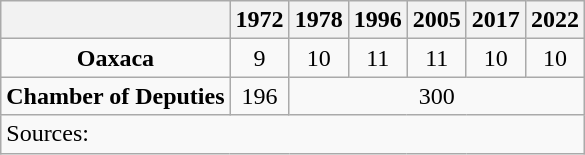<table class="wikitable" style="text-align: center">
<tr>
<th></th>
<th>1972</th>
<th>1978</th>
<th>1996</th>
<th>2005</th>
<th>2017</th>
<th>2022</th>
</tr>
<tr>
<td><strong>Oaxaca</strong></td>
<td>9</td>
<td>10</td>
<td>11</td>
<td>11</td>
<td>10</td>
<td>10</td>
</tr>
<tr>
<td><strong>Chamber of Deputies</strong></td>
<td>196</td>
<td colspan=5>300</td>
</tr>
<tr>
<td colspan=7 style="text-align: left">Sources: </td>
</tr>
</table>
